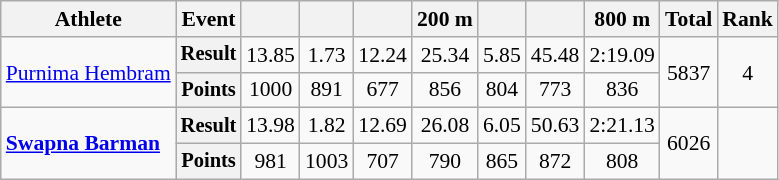<table class=wikitable style="text-align:center; font-size:90%">
<tr>
<th>Athlete</th>
<th>Event</th>
<th></th>
<th></th>
<th></th>
<th>200 m</th>
<th></th>
<th></th>
<th>800 m</th>
<th>Total</th>
<th>Rank</th>
</tr>
<tr>
<td align=left rowspan="2"><a href='#'>Purnima Hembram</a></td>
<th style="font-size:95%">Result</th>
<td>13.85</td>
<td>1.73</td>
<td>12.24</td>
<td>25.34</td>
<td>5.85</td>
<td>45.48</td>
<td>2:19.09</td>
<td rowspan=2>5837</td>
<td rowspan=2>4</td>
</tr>
<tr>
<th style="font-size:95%">Points</th>
<td>1000</td>
<td>891</td>
<td>677</td>
<td>856</td>
<td>804</td>
<td>773</td>
<td>836</td>
</tr>
<tr>
<td align=left rowspan="2"><strong><a href='#'>Swapna Barman</a></strong></td>
<th style="font-size:95%">Result</th>
<td>13.98</td>
<td>1.82</td>
<td>12.69</td>
<td>26.08</td>
<td>6.05</td>
<td>50.63</td>
<td>2:21.13</td>
<td rowspan=2>6026</td>
<td rowspan=2></td>
</tr>
<tr>
<th style="font-size:95%">Points</th>
<td>981</td>
<td>1003</td>
<td>707</td>
<td>790</td>
<td>865</td>
<td>872</td>
<td>808</td>
</tr>
</table>
